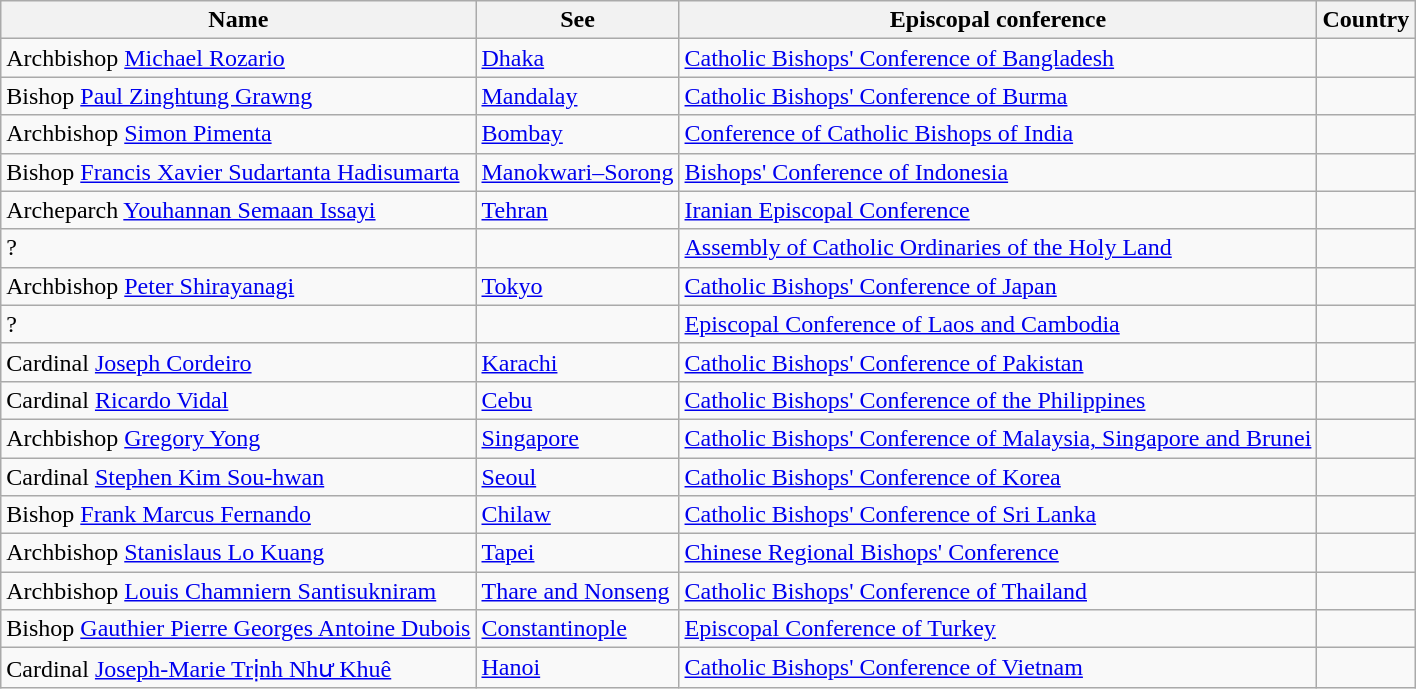<table class="wikitable">
<tr>
<th>Name</th>
<th>See</th>
<th>Episcopal conference</th>
<th>Country</th>
</tr>
<tr>
<td>Archbishop <a href='#'>Michael Rozario</a></td>
<td><a href='#'>Dhaka</a></td>
<td><a href='#'>Catholic Bishops' Conference of Bangladesh</a></td>
<td></td>
</tr>
<tr>
<td>Bishop <a href='#'>Paul Zinghtung Grawng</a></td>
<td><a href='#'>Mandalay</a></td>
<td><a href='#'>Catholic Bishops' Conference of Burma</a></td>
<td></td>
</tr>
<tr>
<td>Archbishop <a href='#'>Simon Pimenta</a></td>
<td><a href='#'>Bombay</a></td>
<td><a href='#'>Conference of Catholic Bishops of India</a></td>
<td></td>
</tr>
<tr>
<td>Bishop <a href='#'>Francis Xavier Sudartanta Hadisumarta</a></td>
<td><a href='#'>Manokwari–Sorong</a></td>
<td><a href='#'>Bishops' Conference of Indonesia</a></td>
<td></td>
</tr>
<tr>
<td>Archeparch <a href='#'>Youhannan Semaan Issayi</a></td>
<td><a href='#'>Tehran</a></td>
<td><a href='#'>Iranian Episcopal Conference</a></td>
<td></td>
</tr>
<tr>
<td>?</td>
<td></td>
<td><a href='#'>Assembly of Catholic Ordinaries of the Holy Land</a></td>
<td></td>
</tr>
<tr>
<td>Archbishop <a href='#'>Peter Shirayanagi</a></td>
<td><a href='#'>Tokyo</a></td>
<td><a href='#'>Catholic Bishops' Conference of Japan</a></td>
<td></td>
</tr>
<tr>
<td>?</td>
<td></td>
<td><a href='#'>Episcopal Conference of Laos and Cambodia</a></td>
<td></td>
</tr>
<tr>
<td>Cardinal <a href='#'>Joseph Cordeiro</a></td>
<td><a href='#'>Karachi</a></td>
<td><a href='#'>Catholic Bishops' Conference of Pakistan</a></td>
<td></td>
</tr>
<tr>
<td>Cardinal <a href='#'>Ricardo Vidal</a></td>
<td><a href='#'>Cebu</a></td>
<td><a href='#'>Catholic Bishops' Conference of the Philippines</a></td>
<td></td>
</tr>
<tr>
<td>Archbishop <a href='#'>Gregory Yong</a></td>
<td><a href='#'>Singapore</a></td>
<td><a href='#'>Catholic Bishops' Conference of Malaysia, Singapore and Brunei</a></td>
<td></td>
</tr>
<tr>
<td>Cardinal <a href='#'>Stephen Kim Sou-hwan</a></td>
<td><a href='#'>Seoul</a></td>
<td><a href='#'>Catholic Bishops' Conference of Korea</a></td>
<td></td>
</tr>
<tr>
<td>Bishop <a href='#'>Frank Marcus Fernando</a></td>
<td><a href='#'>Chilaw</a></td>
<td><a href='#'>Catholic Bishops' Conference of Sri Lanka</a></td>
<td></td>
</tr>
<tr>
<td>Archbishop <a href='#'>Stanislaus Lo Kuang</a></td>
<td><a href='#'>Tapei</a></td>
<td><a href='#'>Chinese Regional Bishops' Conference</a></td>
<td></td>
</tr>
<tr>
<td>Archbishop <a href='#'>Louis Chamniern Santisukniram</a></td>
<td><a href='#'>Thare and Nonseng</a></td>
<td><a href='#'>Catholic Bishops' Conference of Thailand</a></td>
<td></td>
</tr>
<tr>
<td>Bishop <a href='#'>Gauthier Pierre Georges Antoine Dubois</a></td>
<td><a href='#'>Constantinople</a></td>
<td><a href='#'>Episcopal Conference of Turkey</a></td>
<td></td>
</tr>
<tr>
<td>Cardinal <a href='#'>Joseph-Marie Trịnh Như Khuê</a></td>
<td><a href='#'>Hanoi</a></td>
<td><a href='#'>Catholic Bishops' Conference of Vietnam</a></td>
<td></td>
</tr>
</table>
